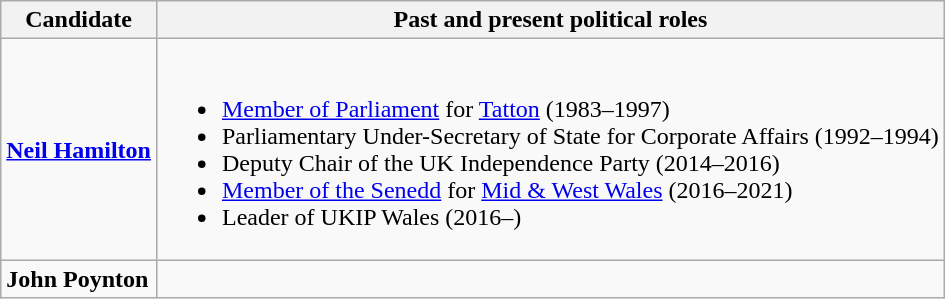<table class="wikitable">
<tr>
<th>Candidate</th>
<th>Past and present political roles</th>
</tr>
<tr>
<td><strong><a href='#'>Neil Hamilton</a></strong></td>
<td><br><ul><li><a href='#'>Member of Parliament</a> for <a href='#'>Tatton</a> (1983–1997)</li><li>Parliamentary Under-Secretary of State for Corporate Affairs (1992–1994)</li><li>Deputy Chair of the UK Independence Party (2014–2016)</li><li><a href='#'>Member of the Senedd</a> for <a href='#'>Mid & West Wales</a> (2016–2021)</li><li>Leader of UKIP Wales (2016–)</li></ul></td>
</tr>
<tr>
<td><strong>John Poynton</strong></td>
<td></td>
</tr>
</table>
